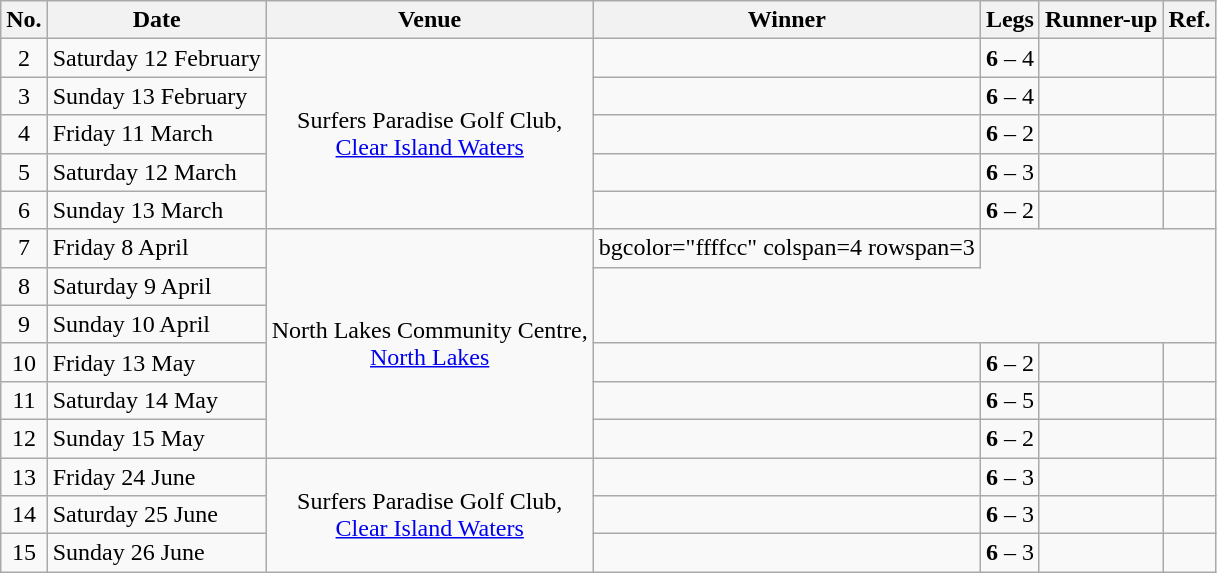<table class="wikitable">
<tr>
<th>No.</th>
<th>Date</th>
<th>Venue</th>
<th>Winner</th>
<th>Legs</th>
<th>Runner-up</th>
<th>Ref.</th>
</tr>
<tr>
<td align=center>2</td>
<td align=left>Saturday 12 February</td>
<td align="center" rowspan="5">Surfers Paradise Golf Club,<br> <a href='#'>Clear Island Waters</a></td>
<td align="right"></td>
<td align="center"><strong>6</strong> – 4</td>
<td></td>
<td align="center"></td>
</tr>
<tr>
<td align=center>3</td>
<td align=left>Sunday 13 February</td>
<td align="right"></td>
<td align="center"><strong>6</strong> – 4</td>
<td></td>
<td align="center"></td>
</tr>
<tr>
<td align=center>4</td>
<td align=left>Friday 11 March</td>
<td align="right"></td>
<td align="center"><strong>6</strong> – 2</td>
<td></td>
<td align="center"></td>
</tr>
<tr>
<td align=center>5</td>
<td align=left>Saturday 12 March</td>
<td align="right"></td>
<td align="center"><strong>6</strong> – 3</td>
<td></td>
<td align="center"></td>
</tr>
<tr>
<td align=center>6</td>
<td align=left>Sunday 13 March</td>
<td align="right"></td>
<td align="center"><strong>6</strong> – 2</td>
<td></td>
<td align="center"></td>
</tr>
<tr>
<td align=center>7</td>
<td align=left>Friday 8 April</td>
<td align="center" rowspan="6">North Lakes Community Centre,<br> <a href='#'>North Lakes</a></td>
<td>bgcolor="ffffcc" colspan=4 rowspan=3 </td>
</tr>
<tr>
<td align=center>8</td>
<td align=left>Saturday 9 April</td>
</tr>
<tr>
<td align=center>9</td>
<td align=left>Sunday 10 April</td>
</tr>
<tr>
<td align=center>10</td>
<td align=left>Friday 13 May</td>
<td align="right"></td>
<td align="center"><strong>6</strong> – 2</td>
<td></td>
<td align="center"></td>
</tr>
<tr>
<td align=center>11</td>
<td align=left>Saturday 14 May</td>
<td align="right"></td>
<td align="center"><strong>6</strong> – 5</td>
<td></td>
<td align="center"></td>
</tr>
<tr>
<td align=center>12</td>
<td align=left>Sunday 15 May</td>
<td align="right"></td>
<td align="center"><strong>6</strong> – 2</td>
<td></td>
<td align="center"></td>
</tr>
<tr>
<td align=center>13</td>
<td align=left>Friday 24 June</td>
<td align="center" rowspan="3">Surfers Paradise Golf Club,<br> <a href='#'>Clear Island Waters</a></td>
<td align="right"></td>
<td align="center"><strong>6</strong> – 3</td>
<td></td>
<td align="center"></td>
</tr>
<tr>
<td align=center>14</td>
<td align=left>Saturday 25 June</td>
<td align="right"></td>
<td align="center"><strong>6</strong> – 3</td>
<td></td>
<td align="center"></td>
</tr>
<tr>
<td align=center>15</td>
<td align=left>Sunday 26 June</td>
<td align="right"></td>
<td align="center"><strong>6</strong> – 3</td>
<td></td>
<td align="center"></td>
</tr>
</table>
